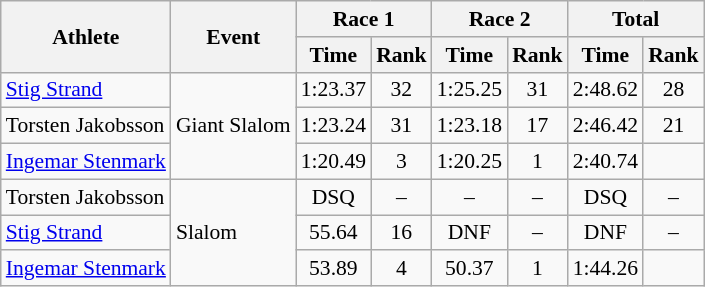<table class="wikitable" style="font-size:90%">
<tr>
<th rowspan="2">Athlete</th>
<th rowspan="2">Event</th>
<th colspan="2">Race 1</th>
<th colspan="2">Race 2</th>
<th colspan="2">Total</th>
</tr>
<tr>
<th>Time</th>
<th>Rank</th>
<th>Time</th>
<th>Rank</th>
<th>Time</th>
<th>Rank</th>
</tr>
<tr>
<td><a href='#'>Stig Strand</a></td>
<td rowspan="3">Giant Slalom</td>
<td align="center">1:23.37</td>
<td align="center">32</td>
<td align="center">1:25.25</td>
<td align="center">31</td>
<td align="center">2:48.62</td>
<td align="center">28</td>
</tr>
<tr>
<td>Torsten Jakobsson</td>
<td align="center">1:23.24</td>
<td align="center">31</td>
<td align="center">1:23.18</td>
<td align="center">17</td>
<td align="center">2:46.42</td>
<td align="center">21</td>
</tr>
<tr>
<td><a href='#'>Ingemar Stenmark</a></td>
<td align="center">1:20.49</td>
<td align="center">3</td>
<td align="center">1:20.25</td>
<td align="center">1</td>
<td align="center">2:40.74</td>
<td align="center"></td>
</tr>
<tr>
<td>Torsten Jakobsson</td>
<td rowspan="3">Slalom</td>
<td align="center">DSQ</td>
<td align="center">–</td>
<td align="center">–</td>
<td align="center">–</td>
<td align="center">DSQ</td>
<td align="center">–</td>
</tr>
<tr>
<td><a href='#'>Stig Strand</a></td>
<td align="center">55.64</td>
<td align="center">16</td>
<td align="center">DNF</td>
<td align="center">–</td>
<td align="center">DNF</td>
<td align="center">–</td>
</tr>
<tr>
<td><a href='#'>Ingemar Stenmark</a></td>
<td align="center">53.89</td>
<td align="center">4</td>
<td align="center">50.37</td>
<td align="center">1</td>
<td align="center">1:44.26</td>
<td align="center"></td>
</tr>
</table>
